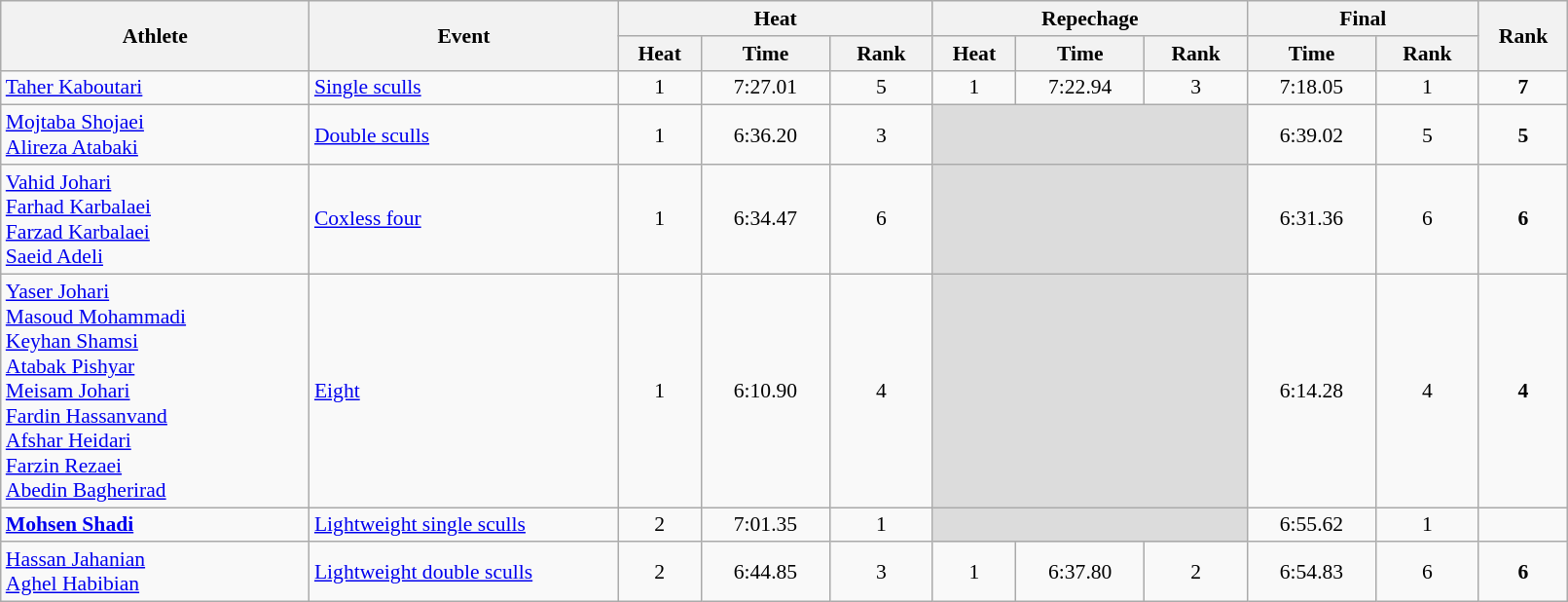<table class="wikitable" width="85%" style="text-align:center; font-size:90%">
<tr>
<th rowspan="2" width="12%">Athlete</th>
<th rowspan="2" width="12%">Event</th>
<th colspan="3" width="12%">Heat</th>
<th colspan="3" width="12%">Repechage</th>
<th colspan="2" width="9%">Final</th>
<th rowspan="2" width="3%">Rank</th>
</tr>
<tr>
<th width="3%">Heat</th>
<th width="5%">Time</th>
<th>Rank</th>
<th width="3%">Heat</th>
<th width="5%">Time</th>
<th>Rank</th>
<th width="5%">Time</th>
<th>Rank</th>
</tr>
<tr>
<td align="left"><a href='#'>Taher Kaboutari</a></td>
<td align="left"><a href='#'>Single sculls</a></td>
<td>1</td>
<td>7:27.01</td>
<td>5</td>
<td>1</td>
<td>7:22.94</td>
<td>3 <strong></strong></td>
<td>7:18.05</td>
<td>1</td>
<td><strong>7</strong></td>
</tr>
<tr>
<td align="left"><a href='#'>Mojtaba Shojaei</a><br><a href='#'>Alireza Atabaki</a></td>
<td align="left"><a href='#'>Double sculls</a></td>
<td>1</td>
<td>6:36.20</td>
<td>3 <strong></strong></td>
<td colspan=3 bgcolor=#DCDCDC></td>
<td>6:39.02</td>
<td>5</td>
<td><strong>5</strong></td>
</tr>
<tr>
<td align="left"><a href='#'>Vahid Johari</a><br><a href='#'>Farhad Karbalaei</a><br><a href='#'>Farzad Karbalaei</a><br><a href='#'>Saeid Adeli</a></td>
<td align="left"><a href='#'>Coxless four</a></td>
<td>1</td>
<td>6:34.47</td>
<td>6 <strong></strong></td>
<td colspan=3 bgcolor=#DCDCDC></td>
<td>6:31.36</td>
<td>6</td>
<td><strong>6</strong></td>
</tr>
<tr>
<td align="left"><a href='#'>Yaser Johari</a><br><a href='#'>Masoud Mohammadi</a><br><a href='#'>Keyhan Shamsi</a><br><a href='#'>Atabak Pishyar</a><br><a href='#'>Meisam Johari</a><br><a href='#'>Fardin Hassanvand</a><br><a href='#'>Afshar Heidari</a><br><a href='#'>Farzin Rezaei</a><br><a href='#'>Abedin Bagherirad</a></td>
<td align="left"><a href='#'>Eight</a></td>
<td>1</td>
<td>6:10.90</td>
<td>4 <strong></strong></td>
<td colspan=3 bgcolor=#DCDCDC></td>
<td>6:14.28</td>
<td>4</td>
<td><strong>4</strong></td>
</tr>
<tr>
<td align="left"><strong><a href='#'>Mohsen Shadi</a></strong></td>
<td align="left"><a href='#'>Lightweight single sculls</a></td>
<td>2</td>
<td>7:01.35</td>
<td>1 <strong></strong></td>
<td colspan=3 bgcolor=#DCDCDC></td>
<td>6:55.62</td>
<td>1</td>
<td></td>
</tr>
<tr>
<td align="left"><a href='#'>Hassan Jahanian</a><br><a href='#'>Aghel Habibian</a></td>
<td align="left"><a href='#'>Lightweight double sculls</a></td>
<td>2</td>
<td>6:44.85</td>
<td>3</td>
<td>1</td>
<td>6:37.80</td>
<td>2 <strong></strong></td>
<td>6:54.83</td>
<td>6</td>
<td><strong>6</strong></td>
</tr>
</table>
